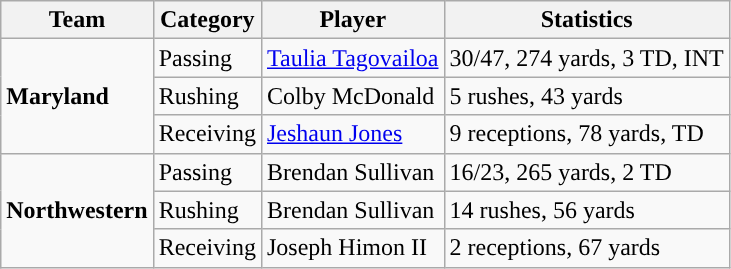<table class="wikitable" style="float: left;">
<tr>
<th>Team</th>
<th>Category</th>
<th>Player</th>
<th>Statistics</th>
</tr>
<tr>
<td rowspan=3><strong>Maryland</strong></td>
<td>Passing</td>
<td><a href='#'>Taulia Tagovailoa</a></td>
<td>30/47, 274 yards, 3 TD, INT</td>
</tr>
<tr>
<td>Rushing</td>
<td>Colby McDonald</td>
<td>5 rushes, 43 yards</td>
</tr>
<tr>
<td>Receiving</td>
<td><a href='#'>Jeshaun Jones</a></td>
<td>9 receptions, 78 yards, TD</td>
</tr>
<tr>
<td rowspan=3><strong>Northwestern</strong></td>
<td>Passing</td>
<td>Brendan Sullivan</td>
<td>16/23, 265 yards, 2 TD</td>
</tr>
<tr>
<td>Rushing</td>
<td>Brendan Sullivan</td>
<td>14 rushes, 56 yards</td>
</tr>
<tr>
<td>Receiving</td>
<td>Joseph Himon II</td>
<td>2 receptions, 67 yards</td>
</tr>
</table>
